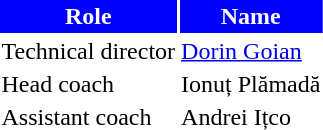<table class="toccolours">
<tr>
<th style="background:#0000ff;color:#FFFFFF;border:1px solid #0000FF">Role</th>
<th style="background:#0000ff;color:#FFFFFF;border:1px solid #0000FF">Name</th>
</tr>
<tr>
<td>Technical director</td>
<td> <a href='#'>Dorin Goian</a></td>
</tr>
<tr>
<td>Head coach</td>
<td> Ionuț Plămadă</td>
</tr>
<tr>
<td>Assistant coach</td>
<td> Andrei Ițco</td>
</tr>
</table>
